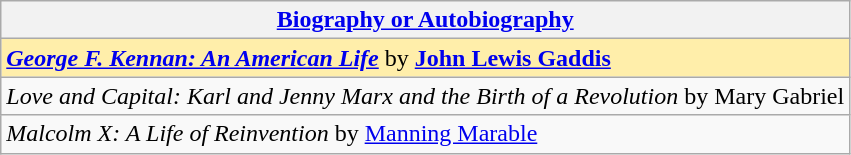<table class="wikitable" style="float:left; float:none;">
<tr>
<th><a href='#'>Biography or Autobiography</a></th>
</tr>
<tr>
<td style="background:#fea;"><strong><em><a href='#'>George F. Kennan: An American Life</a></em></strong> by <strong><a href='#'>John Lewis Gaddis</a></strong></td>
</tr>
<tr>
<td><em>Love and Capital: Karl and Jenny Marx and the Birth of a Revolution</em> by Mary Gabriel</td>
</tr>
<tr>
<td><em>Malcolm X: A Life of Reinvention</em> by <a href='#'>Manning Marable</a></td>
</tr>
</table>
